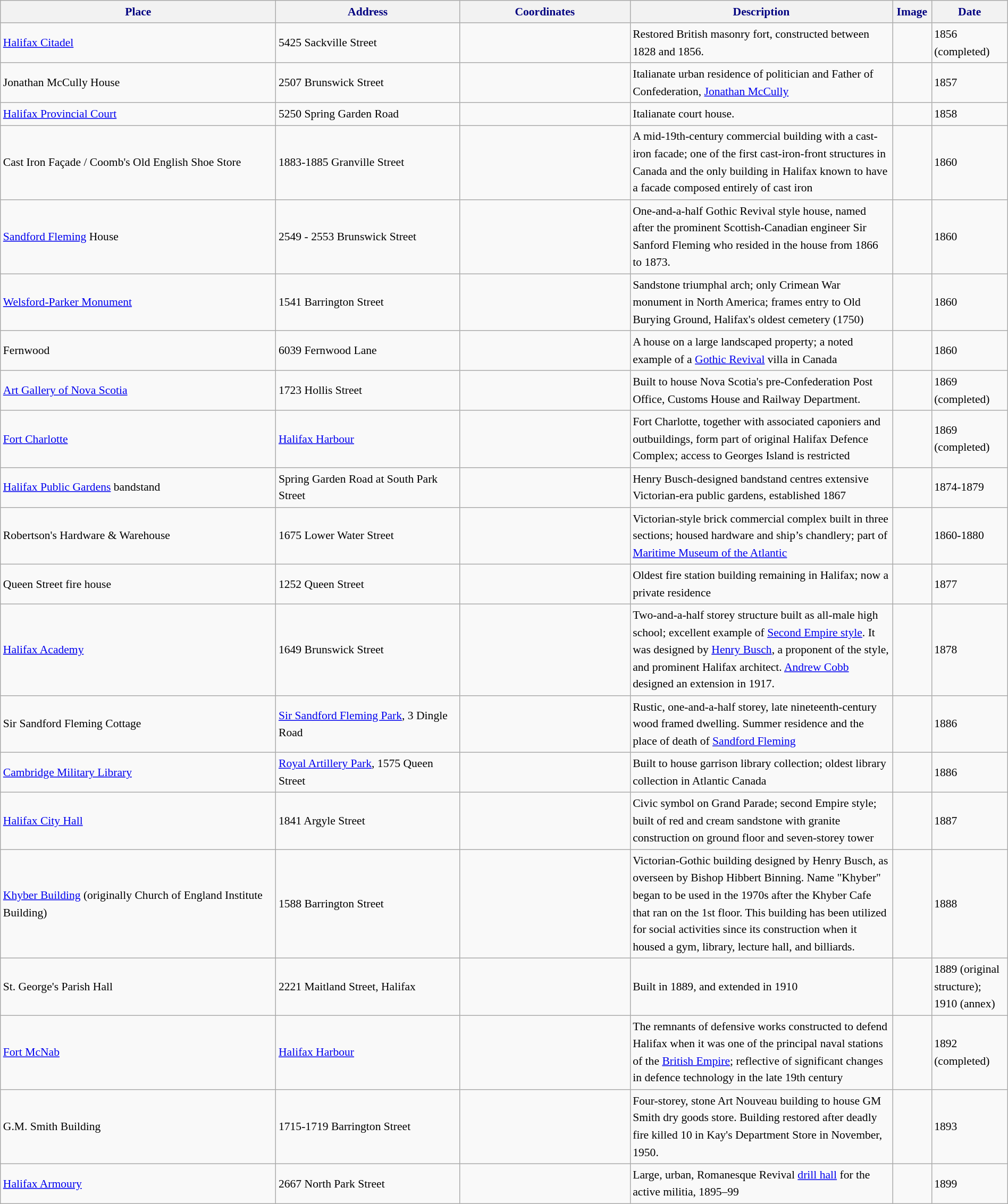<table class="wikitable sortable" style="font-size:90%;width:100%;border:0px;line-height:150%;">
<tr>
<th style="background-color:#f2f2f2; color: #000080" width="21%">Place</th>
<th style="background-color:#f2f2f2; color: #000080" width="14%">Address</th>
<th style="background-color:#f2f2f2; color: #000080" width="13%">Coordinates</th>
<th style="background-color:#f2f2f2; color: #000080" width="20%" class="unsortable">Description</th>
<th style="background-color:#f2f2f2; color: #000080" width="1%" class="unsortable">Image</th>
<th style="background-color:#f2f2f2; color: #000080" width="5%">Date</th>
</tr>
<tr>
<td><a href='#'>Halifax Citadel</a></td>
<td>5425 Sackville Street</td>
<td><br></td>
<td>Restored British masonry fort, constructed between 1828 and 1856.</td>
<td></td>
<td>1856 (completed)</td>
</tr>
<tr>
<td>Jonathan McCully House</td>
<td>2507 Brunswick Street</td>
<td></td>
<td>Italianate urban residence of politician and Father of Confederation, <a href='#'>Jonathan McCully</a></td>
<td></td>
<td>1857</td>
</tr>
<tr>
<td><a href='#'>Halifax Provincial Court</a></td>
<td>5250 Spring Garden Road</td>
<td></td>
<td>Italianate court house.</td>
<td></td>
<td>1858</td>
</tr>
<tr>
<td>Cast Iron Façade / Coomb's Old English Shoe Store </td>
<td>1883-1885 Granville Street</td>
<td><br></td>
<td>A mid-19th-century commercial building with a cast-iron facade; one of the first cast-iron-front structures in Canada and the only building in Halifax known to have a facade composed entirely of cast iron</td>
<td></td>
<td>1860</td>
</tr>
<tr>
<td><a href='#'>Sandford Fleming</a> House</td>
<td>2549 - 2553 Brunswick Street</td>
<td></td>
<td>One-and-a-half Gothic Revival style house, named after the prominent Scottish-Canadian engineer Sir Sanford Fleming who resided in the house from 1866 to 1873.</td>
<td></td>
<td>1860</td>
</tr>
<tr>
<td><a href='#'>Welsford-Parker Monument</a></td>
<td>1541 Barrington Street</td>
<td></td>
<td>Sandstone triumphal arch; only Crimean War monument in North America; frames entry to Old Burying Ground, Halifax's oldest cemetery (1750)</td>
<td></td>
<td>1860</td>
</tr>
<tr>
<td>Fernwood </td>
<td>6039 Fernwood Lane</td>
<td><br></td>
<td>A house on a large landscaped property; a noted example of a <a href='#'>Gothic Revival</a> villa in Canada</td>
<td></td>
<td>1860</td>
</tr>
<tr>
<td><a href='#'>Art Gallery of Nova Scotia</a></td>
<td>1723 Hollis Street</td>
<td></td>
<td>Built to house Nova Scotia's pre-Confederation Post Office, Customs House and Railway Department.</td>
<td></td>
<td>1869 (completed)</td>
</tr>
<tr>
<td><a href='#'>Fort Charlotte</a></td>
<td><a href='#'>Halifax Harbour</a></td>
<td></td>
<td>Fort Charlotte, together with associated caponiers and outbuildings, form part of original Halifax Defence Complex; access to Georges Island is restricted</td>
<td></td>
<td>1869 (completed)</td>
</tr>
<tr>
<td><a href='#'>Halifax Public Gardens</a> bandstand</td>
<td>Spring Garden Road at South Park Street</td>
<td></td>
<td>Henry Busch-designed bandstand centres extensive Victorian-era public gardens, established 1867</td>
<td></td>
<td>1874-1879</td>
</tr>
<tr>
<td>Robertson's Hardware & Warehouse</td>
<td>1675 Lower Water Street</td>
<td></td>
<td>Victorian-style brick commercial complex built in three sections; housed hardware and ship’s chandlery; part of <a href='#'>Maritime Museum of the Atlantic</a></td>
<td></td>
<td>1860-1880</td>
</tr>
<tr>
<td>Queen Street fire house</td>
<td>1252 Queen Street</td>
<td></td>
<td>Oldest fire station building remaining in Halifax; now a private residence</td>
<td></td>
<td>1877</td>
</tr>
<tr>
<td><a href='#'>Halifax Academy</a></td>
<td>1649 Brunswick Street</td>
<td></td>
<td>Two-and-a-half storey structure built as all-male high school; excellent example of <a href='#'>Second Empire style</a>. It was designed by <a href='#'>Henry Busch</a>, a proponent of the style, and prominent Halifax architect. <a href='#'>Andrew Cobb</a> designed an extension in 1917.</td>
<td></td>
<td>1878</td>
</tr>
<tr>
<td>Sir Sandford Fleming Cottage</td>
<td><a href='#'>Sir Sandford Fleming Park</a>, 3 Dingle Road</td>
<td></td>
<td>Rustic, one-and-a-half storey, late nineteenth-century wood framed dwelling. Summer residence and the place of death of <a href='#'>Sandford Fleming</a></td>
<td></td>
<td>1886</td>
</tr>
<tr>
<td><a href='#'>Cambridge Military Library</a></td>
<td><a href='#'>Royal Artillery Park</a>, 1575 Queen Street</td>
<td></td>
<td>Built to house garrison library collection; oldest library collection in Atlantic Canada</td>
<td></td>
<td>1886</td>
</tr>
<tr>
<td><a href='#'>Halifax City Hall</a></td>
<td>1841 Argyle Street</td>
<td></td>
<td>Civic symbol on Grand Parade; second Empire style; built of red and cream sandstone with granite construction on ground floor and seven-storey tower</td>
<td></td>
<td>1887</td>
</tr>
<tr>
<td><a href='#'>Khyber Building</a> (originally Church of England Institute Building)</td>
<td>1588 Barrington Street</td>
<td></td>
<td>Victorian-Gothic building designed by Henry Busch, as overseen by Bishop Hibbert Binning. Name "Khyber" began to be used in the 1970s after the Khyber Cafe that ran on the 1st floor. This building has been utilized for social activities since its construction when it housed a gym, library, lecture hall, and billiards.</td>
<td></td>
<td>1888</td>
</tr>
<tr>
<td>St. George's Parish Hall</td>
<td>2221 Maitland Street, Halifax</td>
<td></td>
<td>Built in 1889, and extended in 1910</td>
<td></td>
<td>1889 (original structure); 1910 (annex)</td>
</tr>
<tr>
<td><a href='#'>Fort McNab</a></td>
<td><a href='#'>Halifax Harbour</a></td>
<td><br></td>
<td>The remnants of defensive works constructed to defend Halifax when it was one of the principal naval stations of the <a href='#'>British Empire</a>; reflective of significant changes in defence technology in the late 19th century</td>
<td></td>
<td>1892 (completed)</td>
</tr>
<tr>
<td>G.M. Smith Building</td>
<td>1715-1719 Barrington Street</td>
<td></td>
<td>Four-storey, stone Art Nouveau building to house GM Smith dry goods store. Building restored after deadly fire killed 10 in Kay's Department Store in November, 1950.</td>
<td></td>
<td>1893</td>
</tr>
<tr>
<td><a href='#'>Halifax Armoury</a></td>
<td>2667 North Park Street</td>
<td></td>
<td>Large, urban, Romanesque Revival <a href='#'>drill hall</a> for the active militia, 1895–99</td>
<td></td>
<td>1899</td>
</tr>
<tr>
</tr>
</table>
